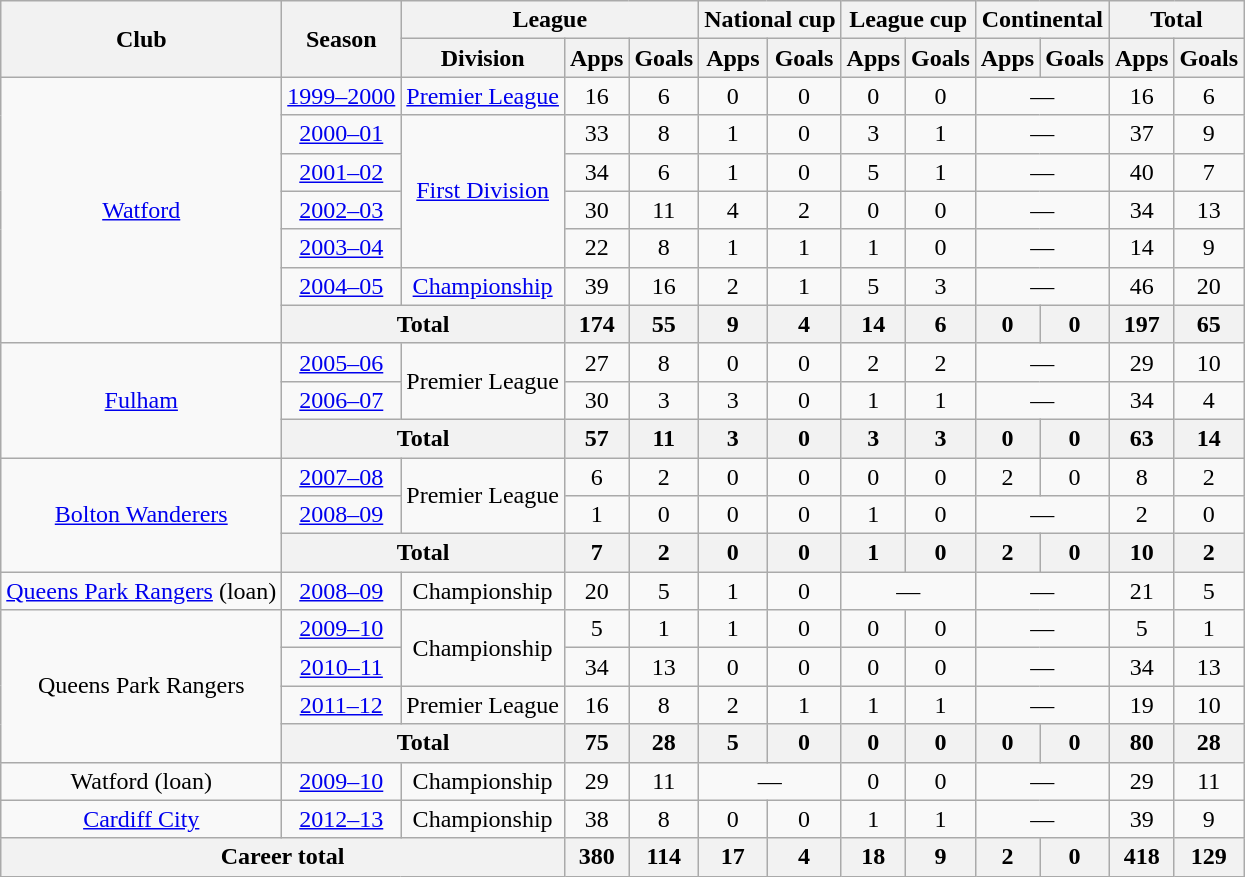<table class="wikitable" style="text-align:center">
<tr>
<th rowspan="2">Club</th>
<th rowspan="2">Season</th>
<th colspan="3">League</th>
<th colspan="2">National cup</th>
<th colspan="2">League cup</th>
<th colspan="2">Continental</th>
<th colspan="2">Total</th>
</tr>
<tr>
<th>Division</th>
<th>Apps</th>
<th>Goals</th>
<th>Apps</th>
<th>Goals</th>
<th>Apps</th>
<th>Goals</th>
<th>Apps</th>
<th>Goals</th>
<th>Apps</th>
<th>Goals</th>
</tr>
<tr>
<td rowspan="7"><a href='#'>Watford</a></td>
<td><a href='#'>1999–2000</a></td>
<td><a href='#'>Premier League</a></td>
<td>16</td>
<td>6</td>
<td>0</td>
<td>0</td>
<td>0</td>
<td>0</td>
<td colspan="2">—</td>
<td>16</td>
<td>6</td>
</tr>
<tr>
<td><a href='#'>2000–01</a></td>
<td rowspan="4"><a href='#'>First Division</a></td>
<td>33</td>
<td>8</td>
<td>1</td>
<td>0</td>
<td>3</td>
<td>1</td>
<td colspan="2">—</td>
<td>37</td>
<td>9</td>
</tr>
<tr>
<td><a href='#'>2001–02</a></td>
<td>34</td>
<td>6</td>
<td>1</td>
<td>0</td>
<td>5</td>
<td>1</td>
<td colspan="2">—</td>
<td>40</td>
<td>7</td>
</tr>
<tr>
<td><a href='#'>2002–03</a></td>
<td>30</td>
<td>11</td>
<td>4</td>
<td>2</td>
<td>0</td>
<td>0</td>
<td colspan="2">—</td>
<td>34</td>
<td>13</td>
</tr>
<tr>
<td><a href='#'>2003–04</a></td>
<td>22</td>
<td>8</td>
<td>1</td>
<td>1</td>
<td>1</td>
<td>0</td>
<td colspan="2">—</td>
<td>14</td>
<td>9</td>
</tr>
<tr>
<td><a href='#'>2004–05</a></td>
<td><a href='#'>Championship</a></td>
<td>39</td>
<td>16</td>
<td>2</td>
<td>1</td>
<td>5</td>
<td>3</td>
<td colspan="2">—</td>
<td>46</td>
<td>20</td>
</tr>
<tr>
<th colspan="2">Total</th>
<th>174</th>
<th>55</th>
<th>9</th>
<th>4</th>
<th>14</th>
<th>6</th>
<th>0</th>
<th>0</th>
<th>197</th>
<th>65</th>
</tr>
<tr>
<td rowspan="3"><a href='#'>Fulham</a></td>
<td><a href='#'>2005–06</a></td>
<td rowspan="2">Premier League</td>
<td>27</td>
<td>8</td>
<td>0</td>
<td>0</td>
<td>2</td>
<td>2</td>
<td colspan="2">—</td>
<td>29</td>
<td>10</td>
</tr>
<tr>
<td><a href='#'>2006–07</a></td>
<td>30</td>
<td>3</td>
<td>3</td>
<td>0</td>
<td>1</td>
<td>1</td>
<td colspan="2">—</td>
<td>34</td>
<td>4</td>
</tr>
<tr>
<th colspan="2">Total</th>
<th>57</th>
<th>11</th>
<th>3</th>
<th>0</th>
<th>3</th>
<th>3</th>
<th>0</th>
<th>0</th>
<th>63</th>
<th>14</th>
</tr>
<tr>
<td rowspan="3"><a href='#'>Bolton Wanderers</a></td>
<td><a href='#'>2007–08</a></td>
<td rowspan="2">Premier League</td>
<td>6</td>
<td>2</td>
<td>0</td>
<td>0</td>
<td>0</td>
<td>0</td>
<td>2</td>
<td>0</td>
<td>8</td>
<td>2</td>
</tr>
<tr>
<td><a href='#'>2008–09</a></td>
<td>1</td>
<td>0</td>
<td>0</td>
<td>0</td>
<td>1</td>
<td>0</td>
<td colspan="2">—</td>
<td>2</td>
<td>0</td>
</tr>
<tr>
<th colspan="2">Total</th>
<th>7</th>
<th>2</th>
<th>0</th>
<th>0</th>
<th>1</th>
<th>0</th>
<th>2</th>
<th>0</th>
<th>10</th>
<th>2</th>
</tr>
<tr>
<td><a href='#'>Queens Park Rangers</a> (loan)</td>
<td><a href='#'>2008–09</a></td>
<td>Championship</td>
<td>20</td>
<td>5</td>
<td>1</td>
<td>0</td>
<td colspan="2">—</td>
<td colspan="2">—</td>
<td>21</td>
<td>5</td>
</tr>
<tr>
<td rowspan="4">Queens Park Rangers</td>
<td><a href='#'>2009–10</a></td>
<td rowspan="2">Championship</td>
<td>5</td>
<td>1</td>
<td>1</td>
<td>0</td>
<td>0</td>
<td>0</td>
<td colspan="2">—</td>
<td>5</td>
<td>1</td>
</tr>
<tr>
<td><a href='#'>2010–11</a></td>
<td>34</td>
<td>13</td>
<td>0</td>
<td>0</td>
<td>0</td>
<td>0</td>
<td colspan="2">—</td>
<td>34</td>
<td>13</td>
</tr>
<tr>
<td><a href='#'>2011–12</a></td>
<td>Premier League</td>
<td>16</td>
<td>8</td>
<td>2</td>
<td>1</td>
<td>1</td>
<td>1</td>
<td colspan="2">—</td>
<td>19</td>
<td>10</td>
</tr>
<tr>
<th colspan="2">Total</th>
<th>75</th>
<th>28</th>
<th>5</th>
<th>0</th>
<th>0</th>
<th>0</th>
<th>0</th>
<th>0</th>
<th>80</th>
<th>28</th>
</tr>
<tr>
<td>Watford (loan)</td>
<td><a href='#'>2009–10</a></td>
<td>Championship</td>
<td>29</td>
<td>11</td>
<td colspan="2">—</td>
<td>0</td>
<td>0</td>
<td colspan="2">—</td>
<td>29</td>
<td>11</td>
</tr>
<tr>
<td><a href='#'>Cardiff City</a></td>
<td><a href='#'>2012–13</a></td>
<td>Championship</td>
<td>38</td>
<td>8</td>
<td>0</td>
<td>0</td>
<td>1</td>
<td>1</td>
<td colspan="2">—</td>
<td>39</td>
<td>9</td>
</tr>
<tr>
<th colspan="3">Career total</th>
<th>380</th>
<th>114</th>
<th>17</th>
<th>4</th>
<th>18</th>
<th>9</th>
<th>2</th>
<th>0</th>
<th>418</th>
<th>129</th>
</tr>
</table>
